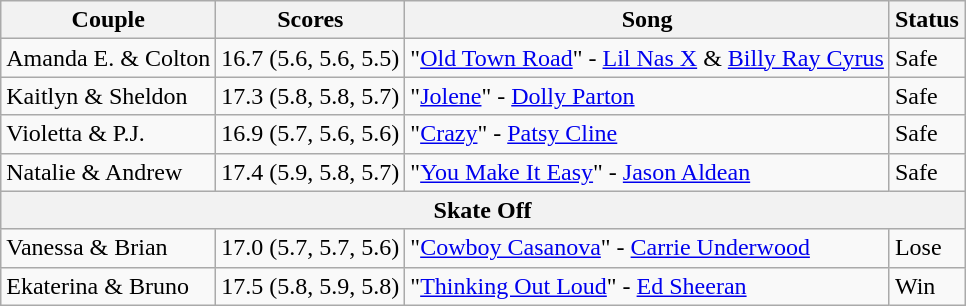<table class="wikitable">
<tr>
<th>Couple</th>
<th>Scores</th>
<th>Song</th>
<th>Status</th>
</tr>
<tr>
<td>Amanda E. & Colton</td>
<td>16.7 (5.6, 5.6, 5.5)</td>
<td>"<a href='#'>Old Town Road</a>" - <a href='#'>Lil Nas X</a> & <a href='#'>Billy Ray Cyrus</a></td>
<td>Safe</td>
</tr>
<tr>
<td>Kaitlyn & Sheldon</td>
<td>17.3 (5.8, 5.8, 5.7)</td>
<td>"<a href='#'>Jolene</a>" - <a href='#'>Dolly Parton</a></td>
<td>Safe</td>
</tr>
<tr>
<td>Violetta & P.J.</td>
<td>16.9 (5.7, 5.6, 5.6)</td>
<td>"<a href='#'>Crazy</a>" - <a href='#'>Patsy Cline</a></td>
<td>Safe</td>
</tr>
<tr>
<td>Natalie & Andrew</td>
<td>17.4 (5.9, 5.8, 5.7)</td>
<td>"<a href='#'>You Make It Easy</a>" - <a href='#'>Jason Aldean</a></td>
<td>Safe</td>
</tr>
<tr>
<th colspan="4">Skate Off</th>
</tr>
<tr>
<td>Vanessa & Brian</td>
<td>17.0 (5.7, 5.7, 5.6)</td>
<td>"<a href='#'>Cowboy Casanova</a>" - <a href='#'>Carrie Underwood</a></td>
<td>Lose</td>
</tr>
<tr>
<td>Ekaterina & Bruno</td>
<td>17.5 (5.8, 5.9, 5.8)</td>
<td>"<a href='#'>Thinking Out Loud</a>" - <a href='#'>Ed Sheeran</a></td>
<td>Win</td>
</tr>
</table>
